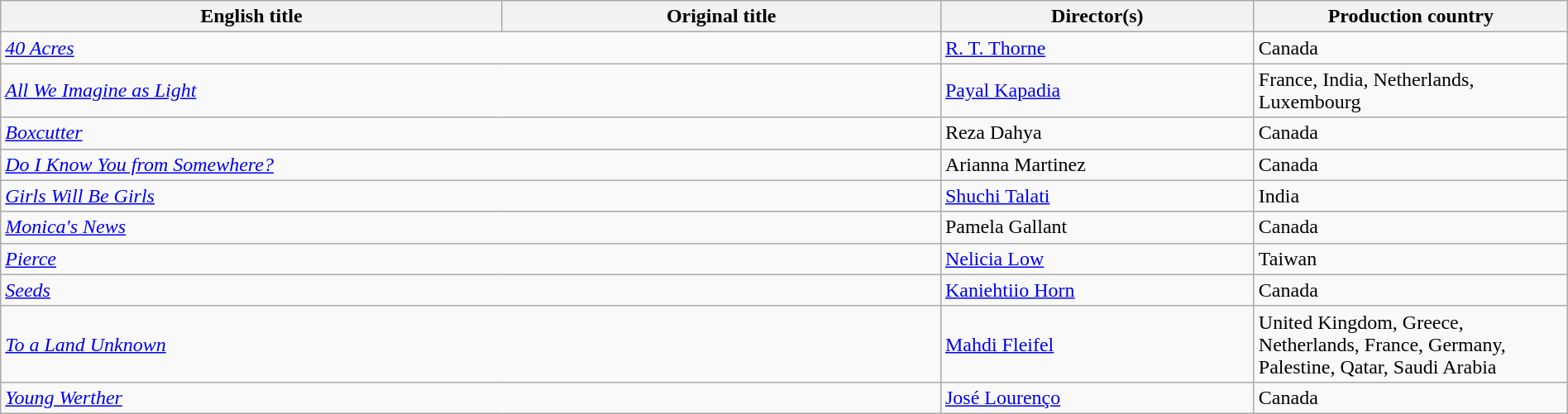<table class="wikitable" width=100%>
<tr>
<th scope="col" width="32%">English title</th>
<th scope="col" width="28%">Original title</th>
<th scope="col" width="20%">Director(s)</th>
<th scope="col" width="20%">Production country</th>
</tr>
<tr>
<td colspan=2><em><a href='#'>40 Acres</a></em></td>
<td><a href='#'>R. T. Thorne</a></td>
<td>Canada</td>
</tr>
<tr>
<td colspan=2><em><a href='#'>All We Imagine as Light</a></em></td>
<td><a href='#'>Payal Kapadia</a></td>
<td>France, India, Netherlands, Luxembourg</td>
</tr>
<tr>
<td colspan=2><em><a href='#'>Boxcutter</a></em></td>
<td>Reza Dahya</td>
<td>Canada</td>
</tr>
<tr>
<td colspan=2><em><a href='#'>Do I Know You from Somewhere?</a></em></td>
<td>Arianna Martinez</td>
<td>Canada</td>
</tr>
<tr>
<td colspan=2><em><a href='#'>Girls Will Be Girls</a></em></td>
<td><a href='#'>Shuchi Talati</a></td>
<td>India</td>
</tr>
<tr>
<td colspan=2><em><a href='#'>Monica's News</a></em></td>
<td>Pamela Gallant</td>
<td>Canada</td>
</tr>
<tr>
<td colspan=2><em><a href='#'>Pierce</a></em></td>
<td><a href='#'>Nelicia Low</a></td>
<td>Taiwan</td>
</tr>
<tr>
<td colspan=2><em><a href='#'>Seeds</a></em></td>
<td><a href='#'>Kaniehtiio Horn</a></td>
<td>Canada</td>
</tr>
<tr>
<td colspan=2><em><a href='#'>To a Land Unknown</a></em></td>
<td><a href='#'>Mahdi Fleifel</a></td>
<td>United Kingdom, Greece, Netherlands, France, Germany, Palestine, Qatar, Saudi Arabia</td>
</tr>
<tr>
<td colspan=2><em><a href='#'>Young Werther</a></em></td>
<td><a href='#'>José Lourenço</a></td>
<td>Canada</td>
</tr>
</table>
